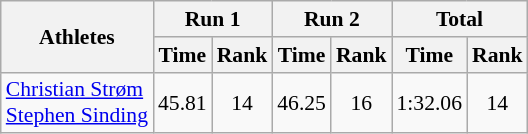<table class="wikitable" border="1" style="font-size:90%">
<tr>
<th rowspan="2">Athletes</th>
<th colspan="2">Run 1</th>
<th colspan="2">Run 2</th>
<th colspan="2">Total</th>
</tr>
<tr>
<th>Time</th>
<th>Rank</th>
<th>Time</th>
<th>Rank</th>
<th>Time</th>
<th>Rank</th>
</tr>
<tr>
<td><a href='#'>Christian Strøm</a><br><a href='#'>Stephen Sinding</a></td>
<td align="center">45.81</td>
<td align="center">14</td>
<td align="center">46.25</td>
<td align="center">16</td>
<td align="center">1:32.06</td>
<td align="center">14</td>
</tr>
</table>
